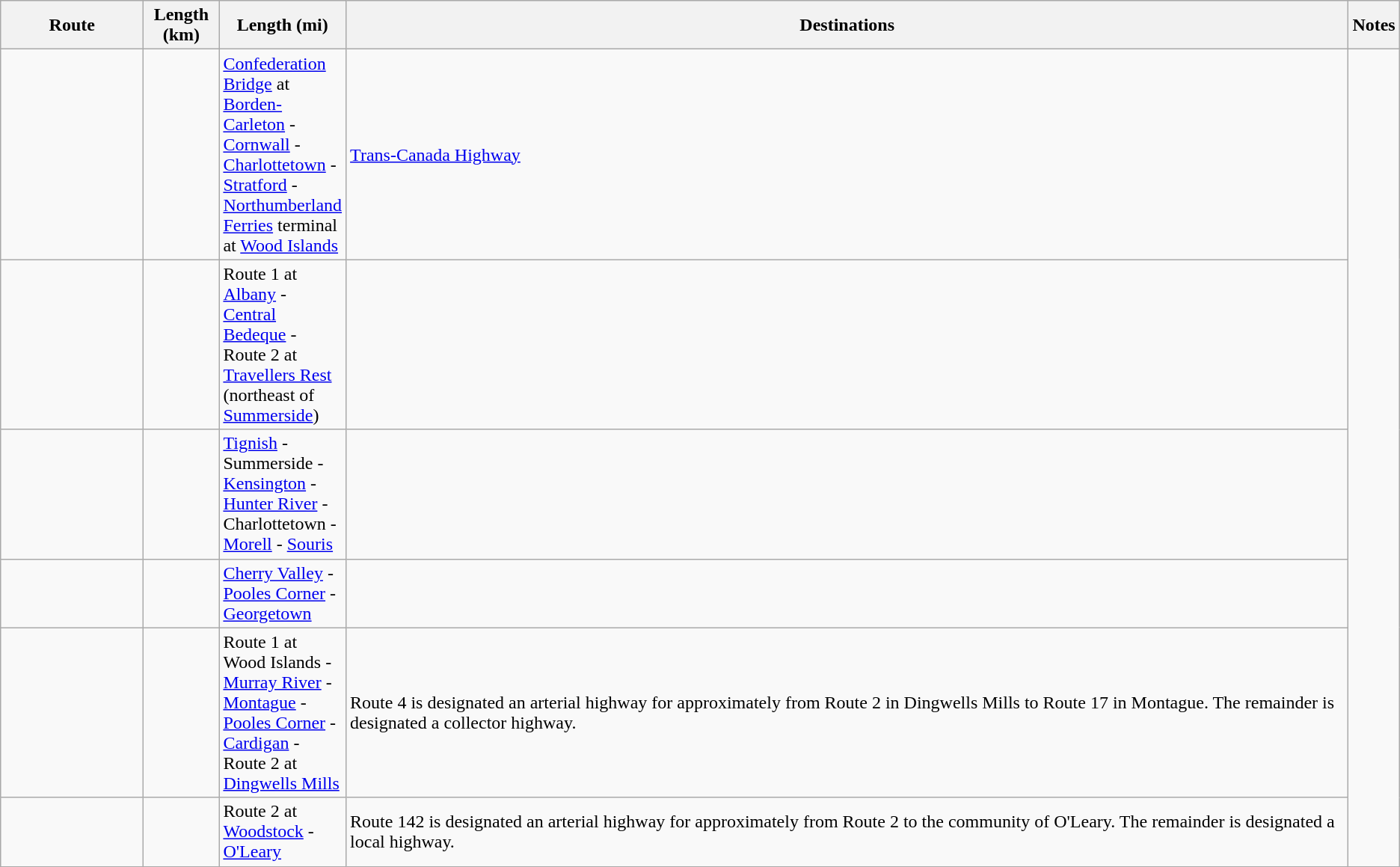<table class="wikitable">
<tr>
<th style="width: 120px;">Route</th>
<th style="width: 60px;">Length (km)</th>
<th style="width: 60px;">Length (mi)</th>
<th>Destinations</th>
<th>Notes</th>
</tr>
<tr>
<td></td>
<td></td>
<td><a href='#'>Confederation Bridge</a> at <a href='#'>Borden-Carleton</a> - <a href='#'>Cornwall</a> - <a href='#'>Charlottetown</a> - <a href='#'>Stratford</a> - <a href='#'>Northumberland Ferries</a> terminal at <a href='#'>Wood Islands</a></td>
<td><a href='#'>Trans-Canada Highway</a></td>
</tr>
<tr>
<td></td>
<td></td>
<td>Route 1 at <a href='#'>Albany</a> - <a href='#'>Central Bedeque</a> - Route 2 at <a href='#'>Travellers Rest</a> (northeast of <a href='#'>Summerside</a>)</td>
<td></td>
</tr>
<tr>
<td></td>
<td></td>
<td><a href='#'>Tignish</a> - Summerside - <a href='#'>Kensington</a> - <a href='#'>Hunter River</a> - Charlottetown - <a href='#'>Morell</a> - <a href='#'>Souris</a></td>
<td></td>
</tr>
<tr>
<td></td>
<td></td>
<td><a href='#'>Cherry Valley</a> - <a href='#'>Pooles Corner</a> - <a href='#'>Georgetown</a></td>
<td></td>
</tr>
<tr>
<td></td>
<td></td>
<td>Route 1 at Wood Islands - <a href='#'>Murray River</a> - <a href='#'>Montague</a> - <a href='#'>Pooles Corner</a> - <a href='#'>Cardigan</a> - Route 2 at <a href='#'>Dingwells Mills</a></td>
<td>Route 4 is designated an arterial highway for approximately  from Route 2 in Dingwells Mills to Route 17 in Montague. The remainder is designated a collector highway.</td>
</tr>
<tr>
<td></td>
<td></td>
<td>Route 2 at <a href='#'>Woodstock</a> - <a href='#'>O'Leary</a></td>
<td>Route 142 is designated an arterial highway for approximately  from Route 2 to the community of O'Leary. The remainder is designated a local highway.</td>
</tr>
</table>
